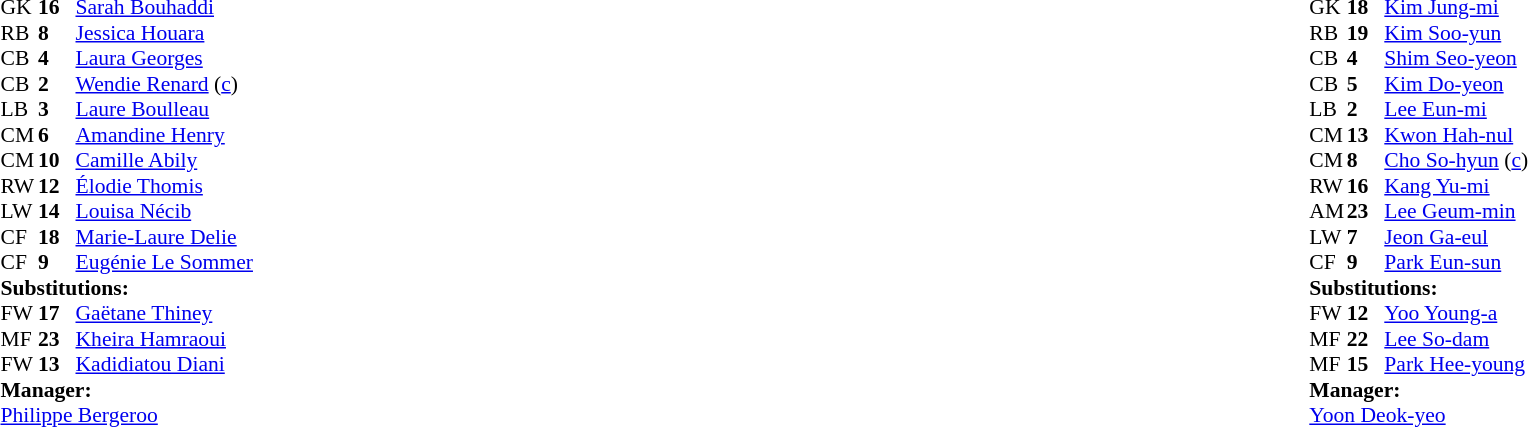<table width="100%">
<tr>
<td valign="top" width="50%"><br><table style="font-size: 90%" cellspacing="0" cellpadding="0">
<tr>
<th width="25"></th>
<th width="25"></th>
</tr>
<tr>
<td>GK</td>
<td><strong>16</strong></td>
<td><a href='#'>Sarah Bouhaddi</a></td>
</tr>
<tr>
<td>RB</td>
<td><strong>8</strong></td>
<td><a href='#'>Jessica Houara</a></td>
</tr>
<tr>
<td>CB</td>
<td><strong>4</strong></td>
<td><a href='#'>Laura Georges</a></td>
</tr>
<tr>
<td>CB</td>
<td><strong>2</strong></td>
<td><a href='#'>Wendie Renard</a> (<a href='#'>c</a>)</td>
</tr>
<tr>
<td>LB</td>
<td><strong>3</strong></td>
<td><a href='#'>Laure Boulleau</a></td>
</tr>
<tr>
<td>CM</td>
<td><strong>6</strong></td>
<td><a href='#'>Amandine Henry</a></td>
</tr>
<tr>
<td>CM</td>
<td><strong>10</strong></td>
<td><a href='#'>Camille Abily</a></td>
<td></td>
<td></td>
</tr>
<tr>
<td>RW</td>
<td><strong>12</strong></td>
<td><a href='#'>Élodie Thomis</a></td>
</tr>
<tr>
<td>LW</td>
<td><strong>14</strong></td>
<td><a href='#'>Louisa Nécib</a></td>
</tr>
<tr>
<td>CF</td>
<td><strong>18</strong></td>
<td><a href='#'>Marie-Laure Delie</a></td>
<td></td>
<td></td>
</tr>
<tr>
<td>CF</td>
<td><strong>9</strong></td>
<td><a href='#'>Eugénie Le Sommer</a></td>
<td></td>
<td></td>
</tr>
<tr>
<td colspan=3><strong>Substitutions:</strong></td>
</tr>
<tr>
<td>FW</td>
<td><strong>17</strong></td>
<td><a href='#'>Gaëtane Thiney</a></td>
<td></td>
<td></td>
</tr>
<tr>
<td>MF</td>
<td><strong>23</strong></td>
<td><a href='#'>Kheira Hamraoui</a></td>
<td></td>
<td></td>
</tr>
<tr>
<td>FW</td>
<td><strong>13</strong></td>
<td><a href='#'>Kadidiatou Diani</a></td>
<td></td>
<td></td>
</tr>
<tr>
<td colspan=3><strong>Manager:</strong></td>
</tr>
<tr>
<td colspan=3><a href='#'>Philippe Bergeroo</a></td>
</tr>
</table>
</td>
<td valign="top"></td>
<td valign="top" width="50%"><br><table style="font-size: 90%" cellspacing="0" cellpadding="0" align="center">
<tr>
<th width=25></th>
<th width=25></th>
</tr>
<tr>
<td>GK</td>
<td><strong>18</strong></td>
<td><a href='#'>Kim Jung-mi</a></td>
</tr>
<tr>
<td>RB</td>
<td><strong>19</strong></td>
<td><a href='#'>Kim Soo-yun</a></td>
</tr>
<tr>
<td>CB</td>
<td><strong>4</strong></td>
<td><a href='#'>Shim Seo-yeon</a></td>
</tr>
<tr>
<td>CB</td>
<td><strong>5</strong></td>
<td><a href='#'>Kim Do-yeon</a></td>
</tr>
<tr>
<td>LB</td>
<td><strong>2</strong></td>
<td><a href='#'>Lee Eun-mi</a></td>
<td></td>
</tr>
<tr>
<td>CM</td>
<td><strong>13</strong></td>
<td><a href='#'>Kwon Hah-nul</a></td>
<td></td>
<td></td>
</tr>
<tr>
<td>CM</td>
<td><strong>8</strong></td>
<td><a href='#'>Cho So-hyun</a> (<a href='#'>c</a>)</td>
</tr>
<tr>
<td>RW</td>
<td><strong>16</strong></td>
<td><a href='#'>Kang Yu-mi</a></td>
<td></td>
<td></td>
</tr>
<tr>
<td>AM</td>
<td><strong>23</strong></td>
<td><a href='#'>Lee Geum-min</a></td>
<td></td>
</tr>
<tr>
<td>LW</td>
<td><strong>7</strong></td>
<td><a href='#'>Jeon Ga-eul</a></td>
</tr>
<tr>
<td>CF</td>
<td><strong>9</strong></td>
<td><a href='#'>Park Eun-sun</a></td>
<td></td>
<td></td>
</tr>
<tr>
<td colspan=3><strong>Substitutions:</strong></td>
</tr>
<tr>
<td>FW</td>
<td><strong>12</strong></td>
<td><a href='#'>Yoo Young-a</a></td>
<td></td>
<td></td>
</tr>
<tr>
<td>MF</td>
<td><strong>22</strong></td>
<td><a href='#'>Lee So-dam</a></td>
<td></td>
<td></td>
</tr>
<tr>
<td>MF</td>
<td><strong>15</strong></td>
<td><a href='#'>Park Hee-young</a></td>
<td></td>
<td></td>
</tr>
<tr>
<td colspan=3><strong>Manager:</strong></td>
</tr>
<tr>
<td colspan=3><a href='#'>Yoon Deok-yeo</a></td>
</tr>
</table>
</td>
</tr>
</table>
